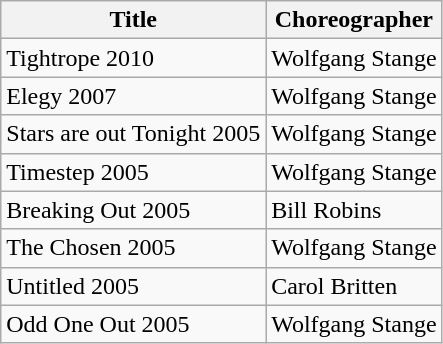<table class="wikitable">
<tr>
<th>Title</th>
<th>Choreographer</th>
</tr>
<tr>
<td>Tightrope 2010</td>
<td>Wolfgang Stange</td>
</tr>
<tr>
<td>Elegy 2007</td>
<td>Wolfgang Stange</td>
</tr>
<tr>
<td>Stars are out Tonight 2005</td>
<td>Wolfgang Stange</td>
</tr>
<tr>
<td>Timestep 2005</td>
<td>Wolfgang Stange</td>
</tr>
<tr>
<td>Breaking Out 2005</td>
<td>Bill Robins</td>
</tr>
<tr>
<td>The Chosen 2005</td>
<td>Wolfgang Stange</td>
</tr>
<tr>
<td>Untitled 2005</td>
<td>Carol Britten</td>
</tr>
<tr>
<td>Odd One Out 2005</td>
<td>Wolfgang Stange</td>
</tr>
</table>
